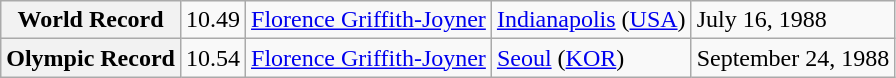<table class="wikitable">
<tr>
<th>World Record</th>
<td>10.49</td>
<td> <a href='#'>Florence Griffith-Joyner</a></td>
<td><a href='#'>Indianapolis</a> (<a href='#'>USA</a>)</td>
<td>July 16, 1988</td>
</tr>
<tr>
<th>Olympic Record</th>
<td>10.54</td>
<td> <a href='#'>Florence Griffith-Joyner</a></td>
<td><a href='#'>Seoul</a> (<a href='#'>KOR</a>)</td>
<td>September 24, 1988</td>
</tr>
</table>
